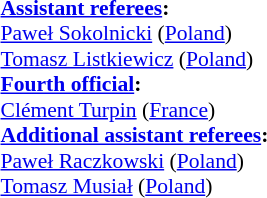<table width=50% style="font-size: 90%">
<tr>
<td><br><strong><a href='#'>Assistant referees</a>:</strong>
<br><a href='#'>Paweł Sokolnicki</a> (<a href='#'>Poland</a>)
<br><a href='#'>Tomasz Listkiewicz</a> (<a href='#'>Poland</a>)
<br><strong><a href='#'>Fourth official</a>:</strong>
<br><a href='#'>Clément Turpin</a> (<a href='#'>France</a>)
<br><strong><a href='#'>Additional assistant referees</a>:</strong>
<br><a href='#'>Paweł Raczkowski</a> (<a href='#'>Poland</a>)
<br><a href='#'>Tomasz Musiał</a> (<a href='#'>Poland</a>)</td>
</tr>
</table>
